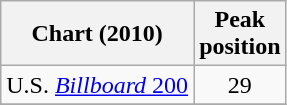<table class="wikitable sortable">
<tr>
<th align="left">Chart (2010)</th>
<th align="left">Peak<br>position</th>
</tr>
<tr>
<td align="left">U.S. <a href='#'><em>Billboard</em> 200</a></td>
<td align="center">29</td>
</tr>
<tr>
</tr>
</table>
